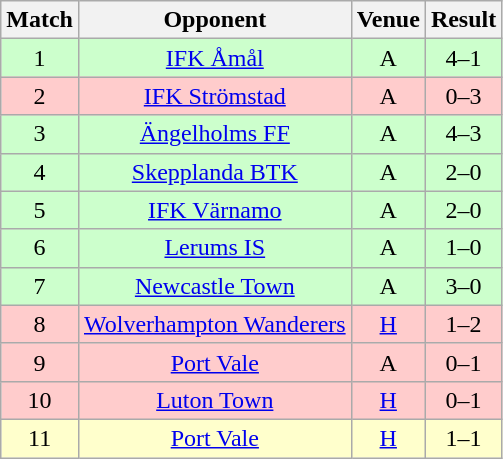<table class="wikitable" style="font-size:100%; text-align:center">
<tr>
<th>Match</th>
<th>Opponent</th>
<th>Venue</th>
<th>Result</th>
</tr>
<tr style="background: #CCFFCC;">
<td align="center">1</td>
<td><a href='#'>IFK Åmål</a></td>
<td>A</td>
<td>4–1</td>
</tr>
<tr style="background: #FFCCCC;">
<td align="center">2</td>
<td><a href='#'>IFK Strömstad</a></td>
<td>A</td>
<td>0–3</td>
</tr>
<tr style="background: #CCFFCC;">
<td align="center">3</td>
<td><a href='#'>Ängelholms FF</a></td>
<td>A</td>
<td>4–3</td>
</tr>
<tr style="background: #CCFFCC;">
<td align="center">4</td>
<td><a href='#'>Skepplanda BTK</a></td>
<td>A</td>
<td>2–0</td>
</tr>
<tr style="background: #CCFFCC;">
<td align="center">5</td>
<td><a href='#'>IFK Värnamo</a></td>
<td>A</td>
<td>2–0</td>
</tr>
<tr style="background: #CCFFCC;">
<td align="center">6</td>
<td><a href='#'>Lerums IS</a></td>
<td>A</td>
<td>1–0</td>
</tr>
<tr style="background: #CCFFCC;">
<td align="center">7</td>
<td><a href='#'>Newcastle Town</a></td>
<td>A</td>
<td>3–0</td>
</tr>
<tr style="background: #FFCCCC;">
<td align="center">8</td>
<td><a href='#'>Wolverhampton Wanderers</a></td>
<td><a href='#'>H</a></td>
<td>1–2</td>
</tr>
<tr style="background: #FFCCCC;">
<td align="center">9</td>
<td><a href='#'>Port Vale</a></td>
<td>A</td>
<td>0–1</td>
</tr>
<tr style="background: #FFCCCC;">
<td align="center">10</td>
<td><a href='#'>Luton Town</a></td>
<td><a href='#'>H</a></td>
<td>0–1</td>
</tr>
<tr style="background: #FFFFCC;">
<td align="center">11</td>
<td><a href='#'>Port Vale</a></td>
<td><a href='#'>H</a></td>
<td>1–1</td>
</tr>
</table>
